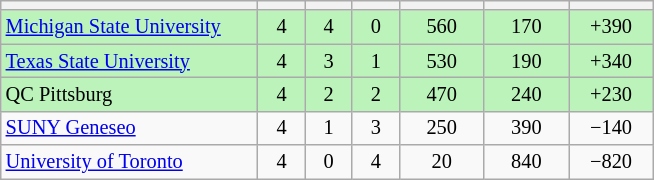<table class="wikitable" style="text-align: center; font-size: 85%;">
<tr>
<th width=165></th>
<th width=25></th>
<th width=25></th>
<th width=25></th>
<th width=50></th>
<th width=50></th>
<th width=50></th>
</tr>
<tr style="background:#BBF3BB;">
<td style="text-align:left;"><a href='#'>Michigan State University</a></td>
<td>4</td>
<td>4</td>
<td>0</td>
<td>560</td>
<td>170</td>
<td>+390</td>
</tr>
<tr style="background:#BBF3BB;">
<td style="text-align:left;"><a href='#'>Texas State University</a></td>
<td>4</td>
<td>3</td>
<td>1</td>
<td>530</td>
<td>190</td>
<td>+340</td>
</tr>
<tr style="background:#BBF3BB;">
<td style="text-align:left;">QC Pittsburg</td>
<td>4</td>
<td>2</td>
<td>2</td>
<td>470</td>
<td>240</td>
<td>+230</td>
</tr>
<tr>
<td style="text-align:left;"><a href='#'>SUNY Geneseo</a></td>
<td>4</td>
<td>1</td>
<td>3</td>
<td>250</td>
<td>390</td>
<td>−140</td>
</tr>
<tr>
<td style="text-align:left;"><a href='#'>University of Toronto</a></td>
<td>4</td>
<td>0</td>
<td>4</td>
<td>20</td>
<td>840</td>
<td>−820</td>
</tr>
</table>
